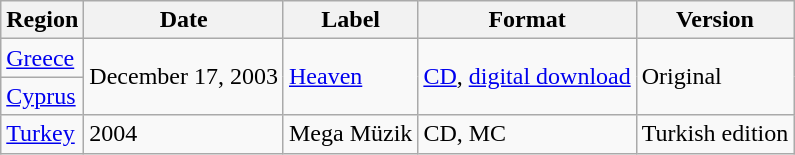<table class="wikitable">
<tr>
<th>Region</th>
<th>Date</th>
<th>Label</th>
<th>Format</th>
<th>Version</th>
</tr>
<tr>
<td><a href='#'>Greece</a></td>
<td rowspan="2">December 17, 2003</td>
<td rowspan="2"><a href='#'>Heaven</a></td>
<td rowspan="2"><a href='#'>CD</a>, <a href='#'>digital download</a></td>
<td rowspan="2">Original</td>
</tr>
<tr>
<td><a href='#'>Cyprus</a></td>
</tr>
<tr>
<td><a href='#'>Turkey</a></td>
<td>2004</td>
<td>Mega Müzik</td>
<td>CD, MC</td>
<td>Turkish edition</td>
</tr>
</table>
